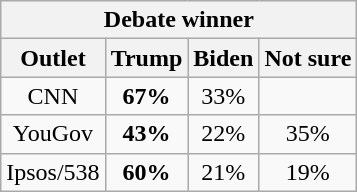<table class="wikitable sortable floatright" style="text-align:center;">
<tr>
<th Winner; colspan = 4>Debate winner</th>
</tr>
<tr>
<th>Outlet</th>
<th>Trump</th>
<th>Biden</th>
<th>Not sure</th>
</tr>
<tr>
<td>CNN</td>
<td><strong>67%</strong></td>
<td>33%</td>
<td></td>
</tr>
<tr>
<td>YouGov</td>
<td><strong>43%</strong></td>
<td>22%</td>
<td>35%</td>
</tr>
<tr>
<td>Ipsos/538</td>
<td><strong>60%</strong></td>
<td>21%</td>
<td>19%</td>
</tr>
</table>
